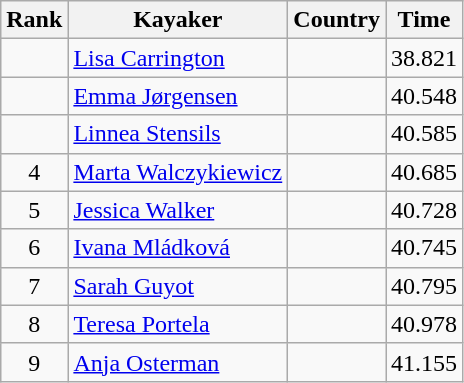<table class="wikitable" style="text-align:center">
<tr>
<th>Rank</th>
<th>Kayaker</th>
<th>Country</th>
<th>Time</th>
</tr>
<tr>
<td></td>
<td align="left"><a href='#'>Lisa Carrington</a></td>
<td align="left"></td>
<td>38.821</td>
</tr>
<tr>
<td></td>
<td align="left"><a href='#'>Emma Jørgensen</a></td>
<td align="left"></td>
<td>40.548</td>
</tr>
<tr>
<td></td>
<td align="left"><a href='#'>Linnea Stensils</a></td>
<td align="left"></td>
<td>40.585</td>
</tr>
<tr>
<td>4</td>
<td align="left"><a href='#'>Marta Walczykiewicz</a></td>
<td align="left"></td>
<td>40.685</td>
</tr>
<tr>
<td>5</td>
<td align="left"><a href='#'>Jessica Walker</a></td>
<td align="left"></td>
<td>40.728</td>
</tr>
<tr>
<td>6</td>
<td align="left"><a href='#'>Ivana Mládková</a></td>
<td align="left"></td>
<td>40.745</td>
</tr>
<tr>
<td>7</td>
<td align="left"><a href='#'>Sarah Guyot</a></td>
<td align="left"></td>
<td>40.795</td>
</tr>
<tr>
<td>8</td>
<td align="left"><a href='#'>Teresa Portela</a></td>
<td align="left"></td>
<td>40.978</td>
</tr>
<tr>
<td>9</td>
<td align="left"><a href='#'>Anja Osterman</a></td>
<td align="left"></td>
<td>41.155</td>
</tr>
</table>
